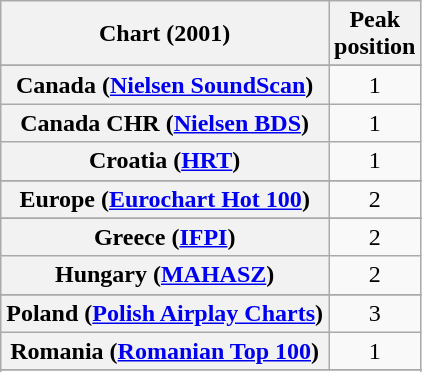<table class="wikitable sortable plainrowheaders" style="text-align:center">
<tr>
<th scope="col">Chart (2001)</th>
<th scope="col">Peak<br>position</th>
</tr>
<tr>
</tr>
<tr>
</tr>
<tr>
</tr>
<tr>
</tr>
<tr>
</tr>
<tr>
<th scope="row">Canada (<a href='#'>Nielsen SoundScan</a>)</th>
<td>1</td>
</tr>
<tr>
<th scope="row">Canada CHR (<a href='#'>Nielsen BDS</a>)</th>
<td style="text-align:center">1</td>
</tr>
<tr>
<th scope="row">Croatia (<a href='#'>HRT</a>)</th>
<td>1</td>
</tr>
<tr>
</tr>
<tr>
<th scope="row">Europe (<a href='#'>Eurochart Hot 100</a>)</th>
<td>2</td>
</tr>
<tr>
</tr>
<tr>
</tr>
<tr>
</tr>
<tr>
<th scope="row">Greece (<a href='#'>IFPI</a>)</th>
<td>2</td>
</tr>
<tr>
<th scope="row">Hungary (<a href='#'>MAHASZ</a>)</th>
<td>2</td>
</tr>
<tr>
</tr>
<tr>
</tr>
<tr>
</tr>
<tr>
</tr>
<tr>
</tr>
<tr>
</tr>
<tr>
<th scope="row">Poland (<a href='#'>Polish Airplay Charts</a>)</th>
<td>3</td>
</tr>
<tr>
<th scope="row">Romania (<a href='#'>Romanian Top 100</a>)</th>
<td>1</td>
</tr>
<tr>
</tr>
<tr>
</tr>
<tr>
</tr>
<tr>
</tr>
<tr>
</tr>
<tr>
</tr>
<tr>
</tr>
<tr>
</tr>
<tr>
</tr>
<tr>
</tr>
<tr>
</tr>
<tr>
</tr>
<tr>
</tr>
<tr>
</tr>
</table>
